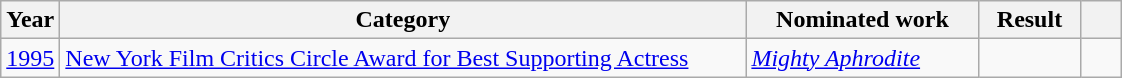<table class="wikitable">
<tr>
<th>Year</th>
<th width="450">Category</th>
<th width="148">Nominated work</th>
<th width="60">Result</th>
<th width="20" class="unsortable"></th>
</tr>
<tr>
<td><a href='#'>1995</a></td>
<td><a href='#'>New York Film Critics Circle Award for Best Supporting Actress</a></td>
<td><em><a href='#'>Mighty Aphrodite</a></em></td>
<td></td>
<td></td>
</tr>
</table>
